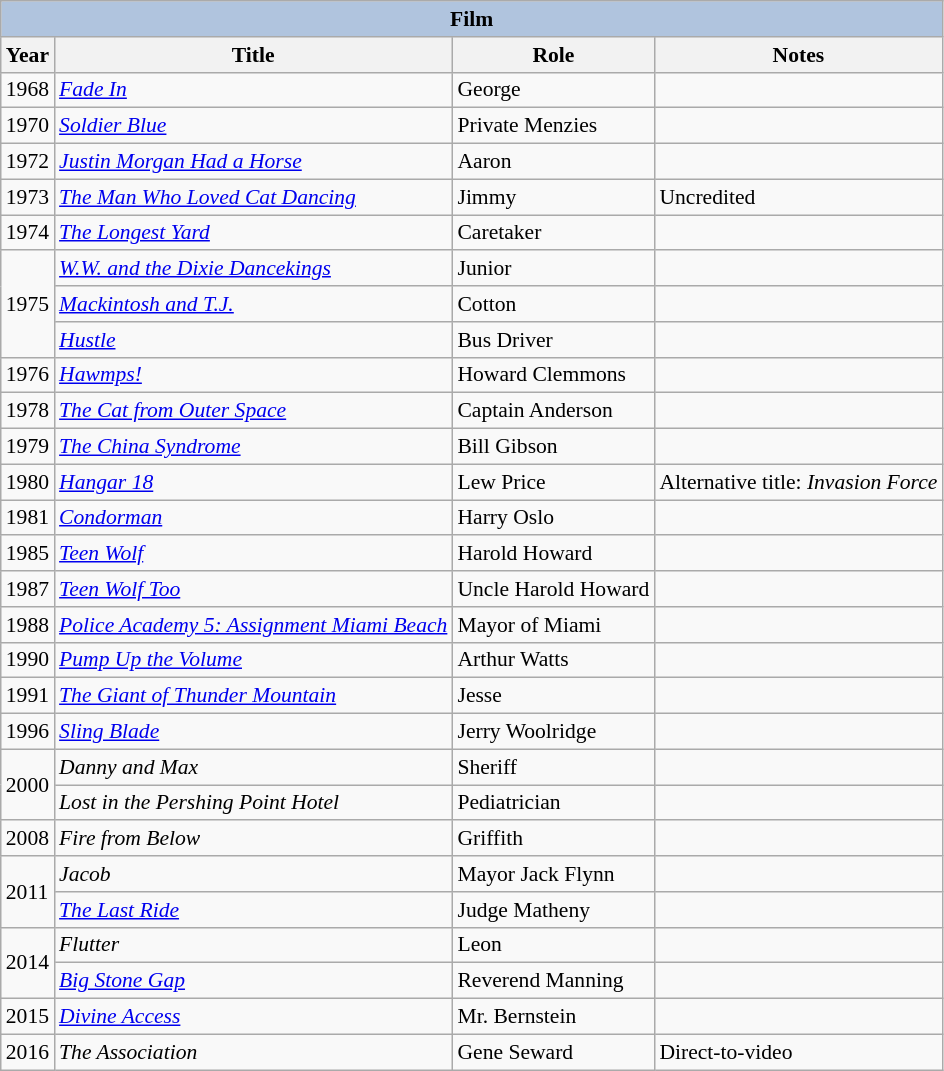<table class="wikitable" style="font-size: 90%;">
<tr>
<th colspan="4" style="background: LightSteelBlue;">Film</th>
</tr>
<tr>
<th>Year</th>
<th>Title</th>
<th>Role</th>
<th>Notes</th>
</tr>
<tr>
<td>1968</td>
<td><em><a href='#'>Fade In</a></em></td>
<td>George</td>
<td></td>
</tr>
<tr>
<td>1970</td>
<td><em><a href='#'>Soldier Blue</a></em></td>
<td>Private Menzies</td>
<td></td>
</tr>
<tr>
<td>1972</td>
<td><em><a href='#'>Justin Morgan Had a Horse</a></em></td>
<td>Aaron</td>
<td></td>
</tr>
<tr>
<td>1973</td>
<td><em><a href='#'>The Man Who Loved Cat Dancing</a></em></td>
<td>Jimmy</td>
<td>Uncredited</td>
</tr>
<tr>
<td>1974</td>
<td><em><a href='#'>The Longest Yard</a></em></td>
<td>Caretaker</td>
<td></td>
</tr>
<tr>
<td rowspan=3>1975</td>
<td><em><a href='#'>W.W. and the Dixie Dancekings</a></em></td>
<td>Junior</td>
<td></td>
</tr>
<tr>
<td><em><a href='#'>Mackintosh and T.J.</a></em></td>
<td>Cotton</td>
<td></td>
</tr>
<tr>
<td><em><a href='#'>Hustle</a></em></td>
<td>Bus Driver</td>
<td></td>
</tr>
<tr>
<td>1976</td>
<td><em><a href='#'>Hawmps!</a></em></td>
<td>Howard Clemmons</td>
<td></td>
</tr>
<tr>
<td>1978</td>
<td><em><a href='#'>The Cat from Outer Space</a></em></td>
<td>Captain Anderson</td>
<td></td>
</tr>
<tr>
<td>1979</td>
<td><em><a href='#'>The China Syndrome</a></em></td>
<td>Bill Gibson</td>
<td></td>
</tr>
<tr>
<td>1980</td>
<td><em><a href='#'>Hangar 18</a></em></td>
<td>Lew Price</td>
<td>Alternative title: <em>Invasion Force</em></td>
</tr>
<tr>
<td>1981</td>
<td><em><a href='#'>Condorman</a></em></td>
<td>Harry Oslo</td>
<td></td>
</tr>
<tr>
<td>1985</td>
<td><em><a href='#'>Teen Wolf</a></em></td>
<td>Harold Howard</td>
<td></td>
</tr>
<tr>
<td>1987</td>
<td><em><a href='#'>Teen Wolf Too</a></em></td>
<td>Uncle Harold Howard</td>
<td></td>
</tr>
<tr>
<td>1988</td>
<td><em><a href='#'>Police Academy 5: Assignment Miami Beach</a></em></td>
<td>Mayor of Miami</td>
<td></td>
</tr>
<tr>
<td>1990</td>
<td><em><a href='#'>Pump Up the Volume</a></em></td>
<td>Arthur Watts</td>
<td></td>
</tr>
<tr>
<td>1991</td>
<td><em><a href='#'>The Giant of Thunder Mountain</a></em></td>
<td>Jesse</td>
<td></td>
</tr>
<tr>
<td>1996</td>
<td><em><a href='#'>Sling Blade</a></em></td>
<td>Jerry Woolridge</td>
<td></td>
</tr>
<tr>
<td rowspan=2>2000</td>
<td><em>Danny and Max</em></td>
<td>Sheriff</td>
<td></td>
</tr>
<tr>
<td><em>Lost in the Pershing Point Hotel</em></td>
<td>Pediatrician</td>
<td></td>
</tr>
<tr>
<td>2008</td>
<td><em>Fire from Below</em></td>
<td>Griffith</td>
<td></td>
</tr>
<tr>
<td rowspan=2>2011</td>
<td><em>Jacob</em></td>
<td>Mayor Jack Flynn</td>
<td></td>
</tr>
<tr>
<td><em><a href='#'>The Last Ride</a></em></td>
<td>Judge Matheny</td>
<td></td>
</tr>
<tr>
<td rowspan=2>2014</td>
<td><em>Flutter</em></td>
<td>Leon</td>
<td></td>
</tr>
<tr>
<td><em><a href='#'>Big Stone Gap</a></em></td>
<td>Reverend Manning</td>
<td></td>
</tr>
<tr>
<td>2015</td>
<td><em><a href='#'>Divine Access</a></em></td>
<td>Mr. Bernstein</td>
<td></td>
</tr>
<tr>
<td>2016</td>
<td><em>The Association</em></td>
<td>Gene Seward</td>
<td>Direct-to-video</td>
</tr>
</table>
